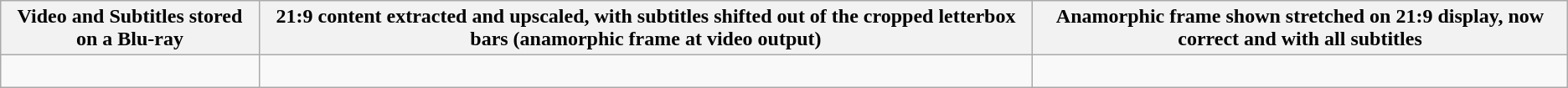<table class="wikitable">
<tr>
<th>Video and Subtitles stored on a Blu-ray</th>
<th>21:9 content extracted and upscaled, with subtitles shifted out of the cropped letterbox bars (anamorphic frame at video output)</th>
<th>Anamorphic frame shown stretched on 21:9 display, now correct and with all subtitles</th>
</tr>
<tr style="text-align: center;">
<td><br></td>
<td style="text-align: center;"><br></td>
<td style="text-align: center;"><br></td>
</tr>
</table>
